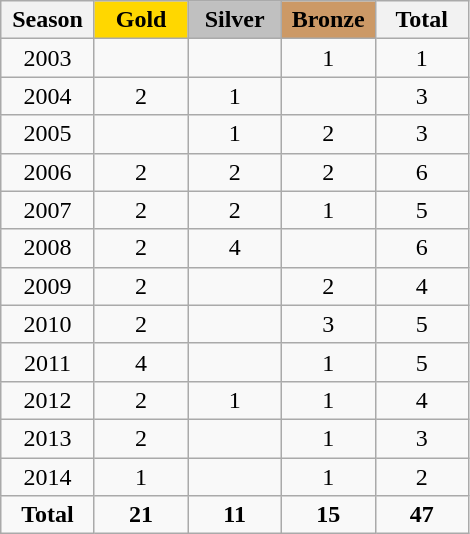<table class="wikitable" style="text-align:center;">
<tr>
<th width = "55">Season</th>
<th width = "55" style="background: gold;">Gold</th>
<th width = "55" style="background: silver;">Silver</th>
<th width = "55" style="background: #cc9966;">Bronze</th>
<th width = "55">Total</th>
</tr>
<tr>
<td>2003</td>
<td></td>
<td></td>
<td>1</td>
<td>1</td>
</tr>
<tr>
<td>2004</td>
<td>2</td>
<td>1</td>
<td></td>
<td>3</td>
</tr>
<tr>
<td>2005</td>
<td></td>
<td>1</td>
<td>2</td>
<td>3</td>
</tr>
<tr>
<td>2006</td>
<td>2</td>
<td>2</td>
<td>2</td>
<td>6</td>
</tr>
<tr>
<td>2007</td>
<td>2</td>
<td>2</td>
<td>1</td>
<td>5</td>
</tr>
<tr>
<td>2008</td>
<td>2</td>
<td>4</td>
<td></td>
<td>6</td>
</tr>
<tr>
<td>2009</td>
<td>2</td>
<td></td>
<td>2</td>
<td>4</td>
</tr>
<tr>
<td>2010</td>
<td>2</td>
<td></td>
<td>3</td>
<td>5</td>
</tr>
<tr>
<td>2011</td>
<td>4</td>
<td></td>
<td>1</td>
<td>5</td>
</tr>
<tr>
<td>2012</td>
<td>2</td>
<td>1</td>
<td>1</td>
<td>4</td>
</tr>
<tr>
<td>2013</td>
<td>2</td>
<td></td>
<td>1</td>
<td>3</td>
</tr>
<tr>
<td>2014</td>
<td>1</td>
<td></td>
<td>1</td>
<td>2</td>
</tr>
<tr>
<td><strong>Total</strong></td>
<td><strong>21</strong></td>
<td><strong>11</strong></td>
<td><strong>15</strong></td>
<td><strong>47</strong></td>
</tr>
</table>
